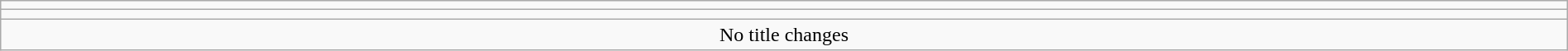<table class="wikitable" style="text-align:center; width:100%;">
<tr>
<td colspan=5></td>
</tr>
<tr>
<td colspan=5><strong></strong></td>
</tr>
<tr>
<td colspan="5">No title changes</td>
</tr>
</table>
